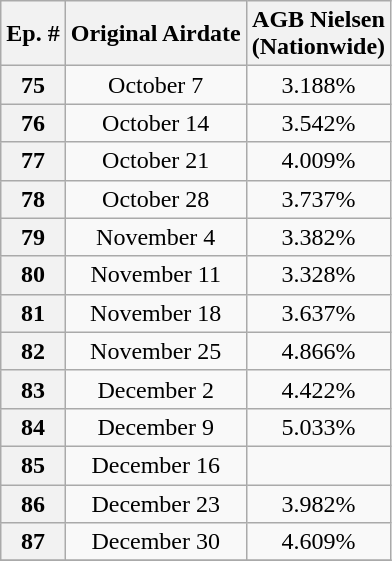<table class=wikitable style=text-align:center>
<tr>
<th>Ep. #</th>
<th>Original Airdate</th>
<th>AGB Nielsen<br>(Nationwide)<br></th>
</tr>
<tr>
<th>75</th>
<td>October 7</td>
<td>3.188%</td>
</tr>
<tr>
<th>76</th>
<td>October 14</td>
<td>3.542%</td>
</tr>
<tr>
<th>77</th>
<td>October 21</td>
<td>4.009%</td>
</tr>
<tr>
<th>78</th>
<td>October 28</td>
<td>3.737%</td>
</tr>
<tr>
<th>79</th>
<td>November 4</td>
<td>3.382%</td>
</tr>
<tr>
<th>80</th>
<td>November 11</td>
<td>3.328%</td>
</tr>
<tr>
<th>81</th>
<td>November 18</td>
<td>3.637%</td>
</tr>
<tr>
<th>82</th>
<td>November 25</td>
<td>4.866%</td>
</tr>
<tr>
<th>83</th>
<td>December 2</td>
<td>4.422%</td>
</tr>
<tr>
<th>84</th>
<td>December 9</td>
<td>5.033%</td>
</tr>
<tr>
<th>85</th>
<td>December 16</td>
<td></td>
</tr>
<tr>
<th>86</th>
<td>December 23</td>
<td>3.982%</td>
</tr>
<tr>
<th>87</th>
<td>December 30</td>
<td>4.609%</td>
</tr>
<tr>
</tr>
</table>
